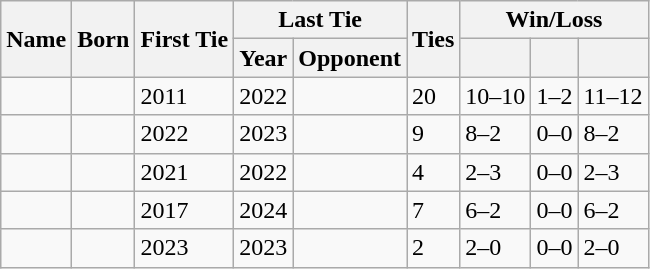<table class="wikitable sortable col3center col4center col6right col7center col8center col9center">
<tr style="text-align:center;">
<th rowspan=2>Name</th>
<th rowspan=2>Born</th>
<th rowspan=2>First Tie</th>
<th colspan=2>Last Tie</th>
<th rowspan=2>Ties</th>
<th class="unsortable" colspan=3>Win/Loss</th>
</tr>
<tr>
<th>Year</th>
<th>Opponent</th>
<th></th>
<th></th>
<th></th>
</tr>
<tr>
<td></td>
<td></td>
<td>2011</td>
<td>2022</td>
<td></td>
<td>20</td>
<td>10–10</td>
<td>1–2</td>
<td>11–12</td>
</tr>
<tr>
<td></td>
<td></td>
<td>2022</td>
<td>2023</td>
<td></td>
<td>9</td>
<td>8–2</td>
<td>0–0</td>
<td>8–2</td>
</tr>
<tr>
<td></td>
<td></td>
<td>2021</td>
<td>2022</td>
<td></td>
<td>4</td>
<td>2–3</td>
<td>0–0</td>
<td>2–3</td>
</tr>
<tr>
<td></td>
<td></td>
<td>2017</td>
<td>2024</td>
<td></td>
<td>7</td>
<td>6–2</td>
<td>0–0</td>
<td>6–2</td>
</tr>
<tr>
<td></td>
<td></td>
<td>2023</td>
<td>2023</td>
<td></td>
<td>2</td>
<td>2–0</td>
<td>0–0</td>
<td>2–0</td>
</tr>
</table>
